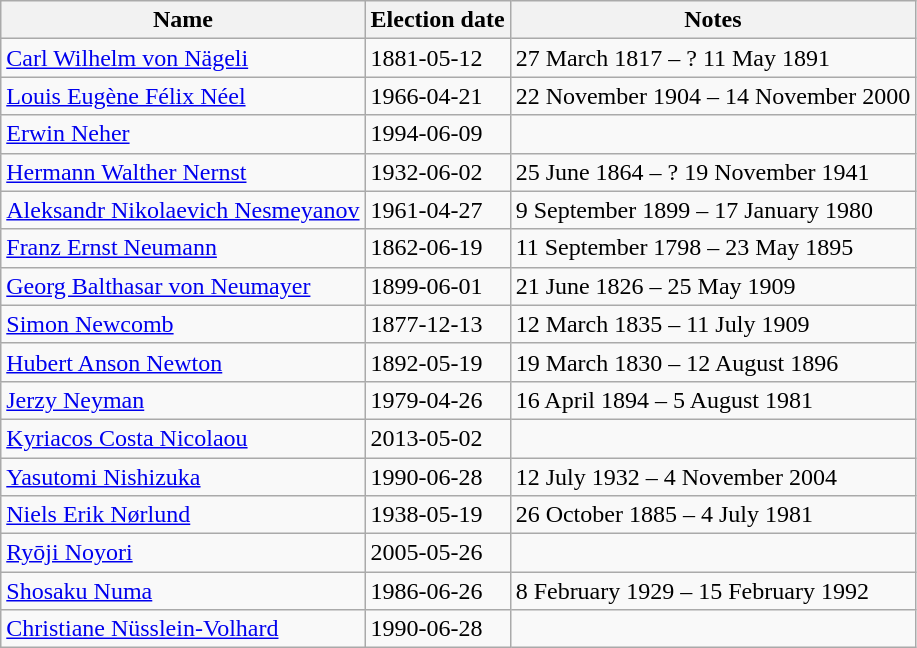<table class="wikitable sortable">
<tr>
<th>Name</th>
<th>Election date</th>
<th class="unsortable">Notes</th>
</tr>
<tr>
<td><a href='#'>Carl Wilhelm von Nägeli</a></td>
<td>1881-05-12</td>
<td>27 March 1817 – ? 11 May 1891</td>
</tr>
<tr>
<td><a href='#'>Louis Eugène Félix Néel</a></td>
<td>1966-04-21</td>
<td>22 November 1904 – 14 November 2000</td>
</tr>
<tr>
<td><a href='#'>Erwin Neher</a></td>
<td>1994-06-09</td>
<td></td>
</tr>
<tr>
<td><a href='#'>Hermann Walther Nernst</a></td>
<td>1932-06-02</td>
<td>25 June 1864 – ? 19 November 1941</td>
</tr>
<tr>
<td><a href='#'>Aleksandr Nikolaevich Nesmeyanov</a></td>
<td>1961-04-27</td>
<td>9 September 1899 – 17 January 1980</td>
</tr>
<tr>
<td><a href='#'>Franz Ernst Neumann</a></td>
<td>1862-06-19</td>
<td>11 September 1798 – 23 May 1895</td>
</tr>
<tr>
<td><a href='#'>Georg Balthasar von Neumayer</a></td>
<td>1899-06-01</td>
<td>21 June 1826 – 25 May 1909</td>
</tr>
<tr>
<td><a href='#'>Simon Newcomb</a></td>
<td>1877-12-13</td>
<td>12 March 1835 – 11 July 1909</td>
</tr>
<tr>
<td><a href='#'>Hubert Anson Newton</a></td>
<td>1892-05-19</td>
<td>19 March 1830 – 12 August 1896</td>
</tr>
<tr>
<td><a href='#'>Jerzy Neyman</a></td>
<td>1979-04-26</td>
<td>16 April 1894 – 5 August 1981</td>
</tr>
<tr>
<td><a href='#'>Kyriacos Costa Nicolaou</a></td>
<td>2013-05-02</td>
<td></td>
</tr>
<tr>
<td><a href='#'>Yasutomi Nishizuka</a></td>
<td>1990-06-28</td>
<td>12 July 1932 – 4 November 2004</td>
</tr>
<tr>
<td><a href='#'>Niels Erik Nørlund</a></td>
<td>1938-05-19</td>
<td>26 October 1885 – 4 July 1981</td>
</tr>
<tr>
<td><a href='#'>Ryōji Noyori</a></td>
<td>2005-05-26</td>
<td></td>
</tr>
<tr>
<td><a href='#'>Shosaku Numa</a></td>
<td>1986-06-26</td>
<td>8 February 1929 – 15 February 1992</td>
</tr>
<tr>
<td><a href='#'>Christiane Nüsslein-Volhard</a></td>
<td>1990-06-28</td>
<td></td>
</tr>
</table>
